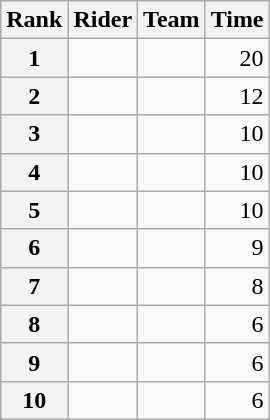<table class="wikitable" margin-bottom:0;">
<tr>
<th scope="col">Rank</th>
<th scope="col">Rider</th>
<th scope="col">Team</th>
<th scope="col">Time</th>
</tr>
<tr>
<th scope="row">1</th>
<td> </td>
<td></td>
<td align="right">20</td>
</tr>
<tr>
<th scope="row">2</th>
<td></td>
<td></td>
<td align="right">12</td>
</tr>
<tr>
<th scope="row">3</th>
<td></td>
<td></td>
<td align="right">10</td>
</tr>
<tr>
<th scope="row">4</th>
<td></td>
<td></td>
<td align="right">10</td>
</tr>
<tr>
<th scope="row">5</th>
<td></td>
<td></td>
<td align="right">10</td>
</tr>
<tr>
<th scope="row">6</th>
<td></td>
<td></td>
<td align="right">9</td>
</tr>
<tr>
<th scope="row">7</th>
<td></td>
<td></td>
<td align="right">8</td>
</tr>
<tr>
<th scope="row">8</th>
<td></td>
<td></td>
<td align="right">6</td>
</tr>
<tr>
<th scope="row">9</th>
<td></td>
<td></td>
<td align="right">6</td>
</tr>
<tr>
<th scope="row">10</th>
<td></td>
<td></td>
<td align="right">6</td>
</tr>
</table>
